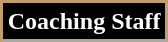<table class="wikitable">
<tr>
<th style="background:#000; color:#FFF; border:2px solid #C39E6D;" scope="col" colspan="2">Coaching Staff</th>
</tr>
<tr>
</tr>
</table>
